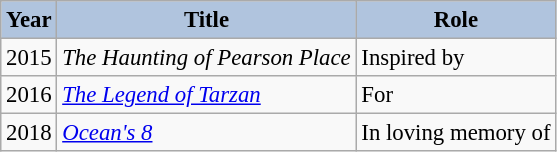<table class="wikitable" style="font-size:95%;">
<tr>
<th style="background:#B0C4DE;">Year</th>
<th style="background:#B0C4DE;">Title</th>
<th style="background:#B0C4DE;">Role</th>
</tr>
<tr>
<td>2015</td>
<td><em>The Haunting of Pearson Place</em></td>
<td>Inspired by</td>
</tr>
<tr>
<td>2016</td>
<td><em><a href='#'>The Legend of Tarzan</a></em></td>
<td>For</td>
</tr>
<tr>
<td>2018</td>
<td><em><a href='#'>Ocean's 8</a></em></td>
<td>In loving memory of</td>
</tr>
</table>
